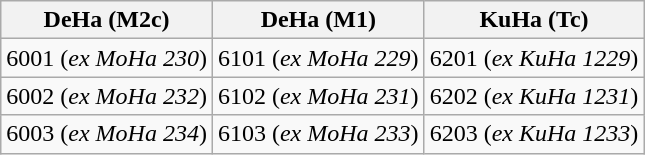<table class="wikitable">
<tr>
<th>DeHa (M2c)</th>
<th>DeHa (M1)</th>
<th>KuHa (Tc)</th>
</tr>
<tr>
<td>6001 (<em>ex MoHa 230</em>)</td>
<td>6101 (<em>ex MoHa 229</em>)</td>
<td>6201 (<em>ex KuHa 1229</em>)</td>
</tr>
<tr>
<td>6002 (<em>ex MoHa 232</em>)</td>
<td>6102 (<em>ex MoHa 231</em>)</td>
<td>6202 (<em>ex KuHa 1231</em>)</td>
</tr>
<tr>
<td>6003 (<em>ex MoHa 234</em>)</td>
<td>6103 (<em>ex MoHa 233</em>)</td>
<td>6203 (<em>ex KuHa 1233</em>)</td>
</tr>
</table>
